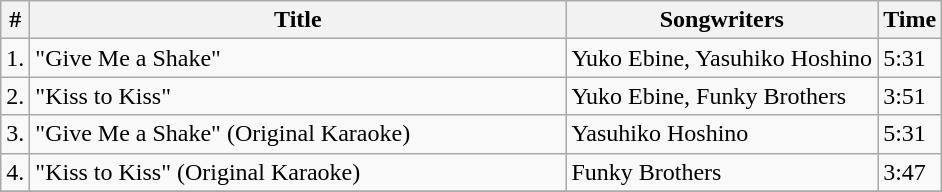<table class="wikitable">
<tr>
<th>#</th>
<th width="350">Title</th>
<th>Songwriters</th>
<th>Time</th>
</tr>
<tr>
<td>1.</td>
<td>"Give Me a Shake"</td>
<td>Yuko Ebine, Yasuhiko Hoshino</td>
<td>5:31</td>
</tr>
<tr>
<td>2.</td>
<td>"Kiss to Kiss"</td>
<td>Yuko Ebine, Funky Brothers</td>
<td>3:51</td>
</tr>
<tr>
<td>3.</td>
<td>"Give Me a Shake" (Original Karaoke)</td>
<td>Yasuhiko Hoshino</td>
<td>5:31</td>
</tr>
<tr>
<td>4.</td>
<td>"Kiss to Kiss" (Original Karaoke)</td>
<td>Funky Brothers</td>
<td>3:47</td>
</tr>
<tr>
</tr>
</table>
